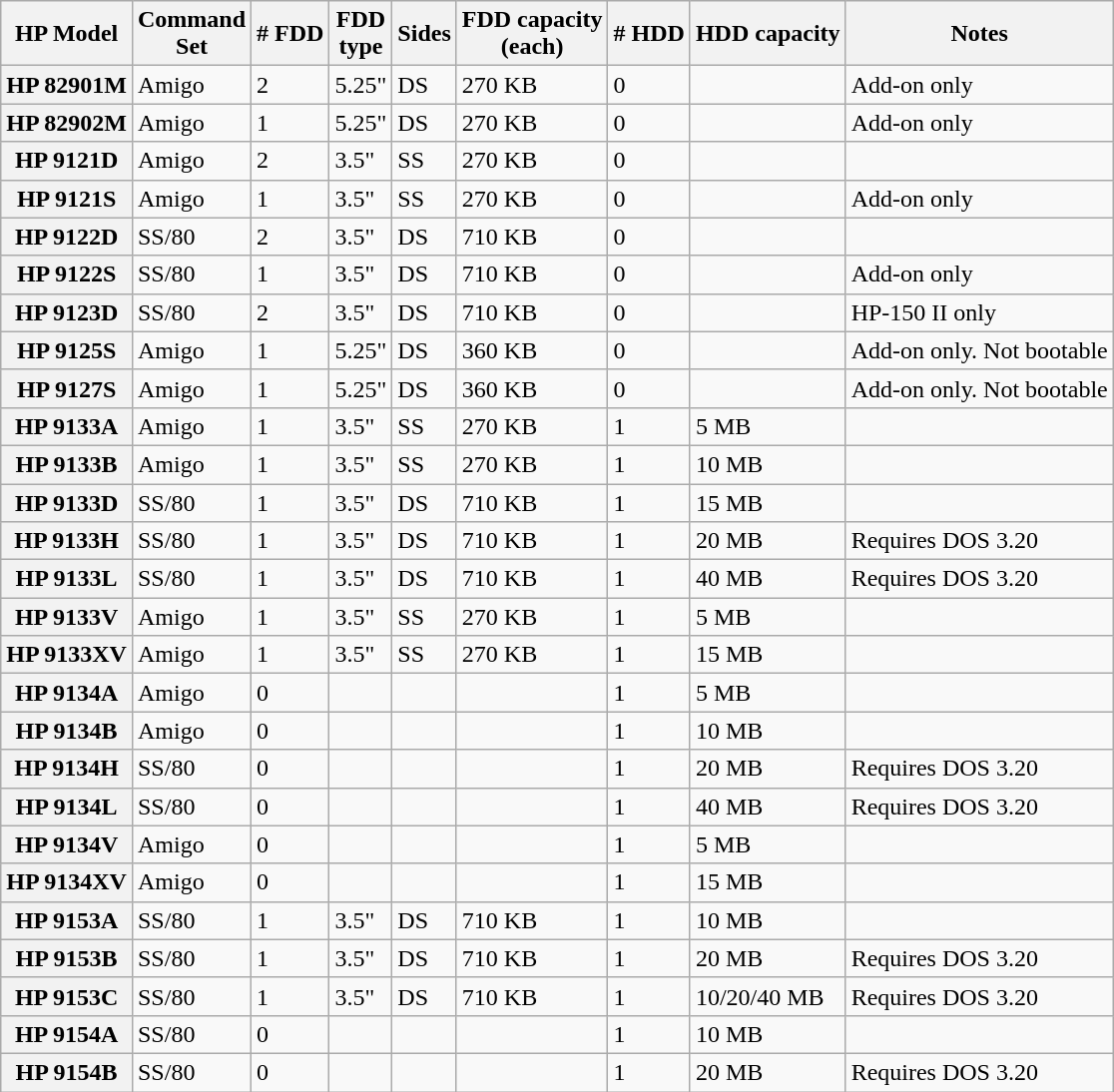<table class="wikitable">
<tr>
<th>HP Model</th>
<th>Command<br>Set</th>
<th><abbr># FDD</abbr></th>
<th>FDD<br>type</th>
<th>Sides</th>
<th>FDD capacity<br>(each)</th>
<th><abbr># HDD</abbr></th>
<th>HDD capacity</th>
<th>Notes</th>
</tr>
<tr>
<th>HP 82901M</th>
<td>Amigo</td>
<td>2</td>
<td>5.25"</td>
<td>DS</td>
<td>270 KB</td>
<td>0</td>
<td></td>
<td>Add-on only</td>
</tr>
<tr>
<th>HP 82902M</th>
<td>Amigo</td>
<td>1</td>
<td>5.25"</td>
<td>DS</td>
<td>270 KB</td>
<td>0</td>
<td></td>
<td>Add-on only</td>
</tr>
<tr>
<th>HP 9121D</th>
<td>Amigo</td>
<td>2</td>
<td>3.5"</td>
<td>SS</td>
<td>270 KB</td>
<td>0</td>
<td></td>
<td></td>
</tr>
<tr>
<th>HP 9121S</th>
<td>Amigo</td>
<td>1</td>
<td>3.5"</td>
<td>SS</td>
<td>270 KB</td>
<td>0</td>
<td></td>
<td>Add-on only</td>
</tr>
<tr>
<th>HP 9122D</th>
<td>SS/80</td>
<td>2</td>
<td>3.5"</td>
<td>DS</td>
<td>710 KB</td>
<td>0</td>
<td></td>
<td></td>
</tr>
<tr>
<th>HP 9122S</th>
<td>SS/80</td>
<td>1</td>
<td>3.5"</td>
<td>DS</td>
<td>710 KB</td>
<td>0</td>
<td></td>
<td>Add-on only</td>
</tr>
<tr>
<th>HP 9123D</th>
<td>SS/80</td>
<td>2</td>
<td>3.5"</td>
<td>DS</td>
<td>710 KB</td>
<td>0</td>
<td></td>
<td>HP-150 II only</td>
</tr>
<tr>
<th>HP 9125S</th>
<td>Amigo</td>
<td>1</td>
<td>5.25"</td>
<td>DS</td>
<td>360 KB</td>
<td>0</td>
<td></td>
<td>Add-on only. Not bootable</td>
</tr>
<tr>
<th>HP 9127S</th>
<td>Amigo</td>
<td>1</td>
<td>5.25"</td>
<td>DS</td>
<td>360 KB</td>
<td>0</td>
<td></td>
<td>Add-on only. Not bootable</td>
</tr>
<tr>
<th>HP 9133A</th>
<td>Amigo</td>
<td>1</td>
<td>3.5"</td>
<td>SS</td>
<td>270 KB</td>
<td>1</td>
<td>5 MB</td>
<td></td>
</tr>
<tr>
<th>HP 9133B</th>
<td>Amigo</td>
<td>1</td>
<td>3.5"</td>
<td>SS</td>
<td>270 KB</td>
<td>1</td>
<td>10 MB</td>
<td></td>
</tr>
<tr>
<th>HP 9133D</th>
<td>SS/80</td>
<td>1</td>
<td>3.5"</td>
<td>DS</td>
<td>710 KB</td>
<td>1</td>
<td>15 MB</td>
<td></td>
</tr>
<tr>
<th>HP 9133H</th>
<td>SS/80</td>
<td>1</td>
<td>3.5"</td>
<td>DS</td>
<td>710 KB</td>
<td>1</td>
<td>20 MB</td>
<td>Requires DOS 3.20</td>
</tr>
<tr>
<th>HP 9133L</th>
<td>SS/80</td>
<td>1</td>
<td>3.5"</td>
<td>DS</td>
<td>710 KB</td>
<td>1</td>
<td>40 MB</td>
<td>Requires DOS 3.20</td>
</tr>
<tr>
<th>HP 9133V</th>
<td>Amigo</td>
<td>1</td>
<td>3.5"</td>
<td>SS</td>
<td>270 KB</td>
<td>1</td>
<td>5 MB</td>
<td></td>
</tr>
<tr>
<th>HP 9133XV</th>
<td>Amigo</td>
<td>1</td>
<td>3.5"</td>
<td>SS</td>
<td>270 KB</td>
<td>1</td>
<td>15 MB</td>
<td></td>
</tr>
<tr>
<th>HP 9134A</th>
<td>Amigo</td>
<td>0</td>
<td></td>
<td></td>
<td></td>
<td>1</td>
<td>5 MB</td>
<td></td>
</tr>
<tr>
<th>HP 9134B</th>
<td>Amigo</td>
<td>0</td>
<td></td>
<td></td>
<td></td>
<td>1</td>
<td>10 MB</td>
<td></td>
</tr>
<tr>
<th>HP 9134H</th>
<td>SS/80</td>
<td>0</td>
<td></td>
<td></td>
<td></td>
<td>1</td>
<td>20 MB</td>
<td>Requires DOS 3.20</td>
</tr>
<tr>
<th>HP 9134L</th>
<td>SS/80</td>
<td>0</td>
<td></td>
<td></td>
<td></td>
<td>1</td>
<td>40 MB</td>
<td>Requires DOS 3.20</td>
</tr>
<tr>
<th>HP 9134V</th>
<td>Amigo</td>
<td>0</td>
<td></td>
<td></td>
<td></td>
<td>1</td>
<td>5 MB</td>
<td></td>
</tr>
<tr>
<th>HP 9134XV</th>
<td>Amigo</td>
<td>0</td>
<td></td>
<td></td>
<td></td>
<td>1</td>
<td>15 MB</td>
<td></td>
</tr>
<tr>
<th>HP 9153A</th>
<td>SS/80</td>
<td>1</td>
<td>3.5"</td>
<td>DS</td>
<td>710 KB</td>
<td>1</td>
<td>10 MB</td>
<td></td>
</tr>
<tr>
<th>HP 9153B</th>
<td>SS/80</td>
<td>1</td>
<td>3.5"</td>
<td>DS</td>
<td>710 KB</td>
<td>1</td>
<td>20 MB</td>
<td>Requires DOS 3.20</td>
</tr>
<tr>
<th>HP 9153C</th>
<td>SS/80</td>
<td>1</td>
<td>3.5"</td>
<td>DS</td>
<td>710 KB</td>
<td>1</td>
<td>10/20/40 MB</td>
<td>Requires DOS 3.20</td>
</tr>
<tr>
<th>HP 9154A</th>
<td>SS/80</td>
<td>0</td>
<td></td>
<td></td>
<td></td>
<td>1</td>
<td>10 MB</td>
<td></td>
</tr>
<tr>
<th>HP 9154B</th>
<td>SS/80</td>
<td>0</td>
<td></td>
<td></td>
<td></td>
<td>1</td>
<td>20 MB</td>
<td>Requires DOS 3.20</td>
</tr>
</table>
